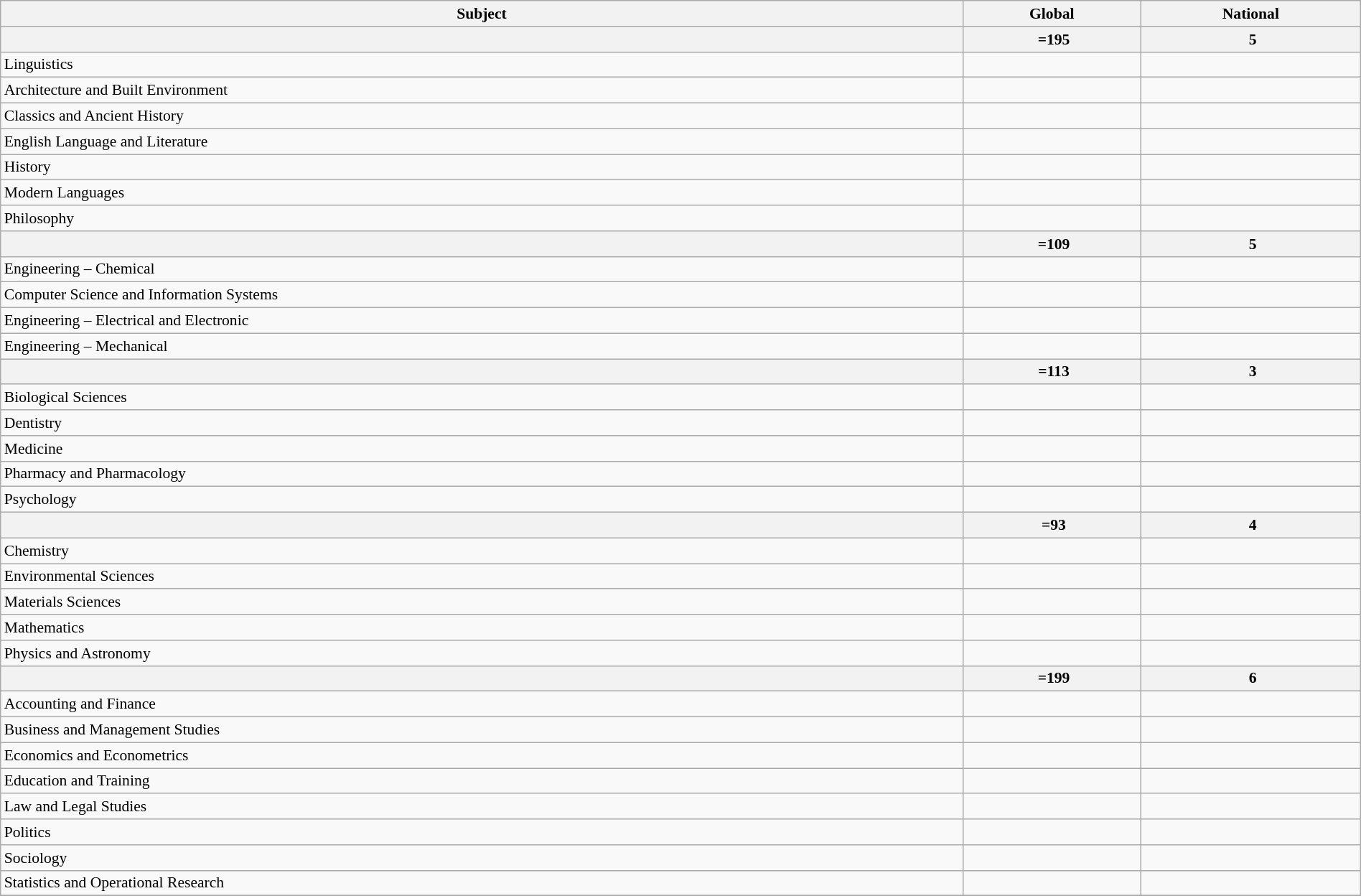<table class="wikitable sortable" style="width: 100%; font-size: 90%">
<tr>
<th>Subject</th>
<th>Global</th>
<th>National</th>
</tr>
<tr>
<th></th>
<th data-sort-value="195"> =195</th>
<th data-sort-value="5"> 5</th>
</tr>
<tr>
<td>Linguistics</td>
<td data-sort-value="101–150"></td>
<td data-sort-value="4–5"></td>
</tr>
<tr>
<td>Architecture and Built Environment</td>
<td data-sort-value="151–200"></td>
<td data-sort-value="5–7"></td>
</tr>
<tr>
<td>Classics and Ancient History</td>
<td data-sort-value="51–100"></td>
<td data-sort-value="3–7"></td>
</tr>
<tr>
<td>English Language and Literature</td>
<td data-sort-value="201–250"></td>
<td data-sort-value="5"></td>
</tr>
<tr>
<td>History</td>
<td data-sort-value="101–150"></td>
<td data-sort-value="4–6"></td>
</tr>
<tr>
<td>Modern Languages</td>
<td data-sort-value="76"></td>
<td data-sort-value="4"></td>
</tr>
<tr>
<td>Philosophy</td>
<td data-sort-value="151–200"></td>
<td data-sort-value="3"></td>
</tr>
<tr>
<th></th>
<th data-sort-value="109"> =109</th>
<th data-sort-value="5"> 5</th>
</tr>
<tr>
<td>Engineering – Chemical</td>
<td data-sort-value="101–150"></td>
<td data-sort-value="4–7"></td>
</tr>
<tr>
<td>Computer Science and Information Systems</td>
<td data-sort-value="146"></td>
<td data-sort-value="4"></td>
</tr>
<tr>
<td>Engineering – Electrical and Electronic</td>
<td data-sort-value="134"></td>
<td data-sort-value="5"></td>
</tr>
<tr>
<td>Engineering – Mechanical</td>
<td data-sort-value="142"></td>
<td data-sort-value="5"></td>
</tr>
<tr>
<th></th>
<th data-sort-value="113"> =113</th>
<th data-sort-value="3"> 3</th>
</tr>
<tr>
<td>Biological Sciences</td>
<td data-sort-value="84"></td>
<td data-sort-value="3"></td>
</tr>
<tr>
<td>Dentistry</td>
<td data-sort-value="51–100"></td>
<td data-sort-value="2–4"></td>
</tr>
<tr>
<td>Medicine</td>
<td data-sort-value="112"></td>
<td data-sort-value="3"></td>
</tr>
<tr>
<td>Pharmacy and Pharmacology</td>
<td data-sort-value="151–200"></td>
<td data-sort-value="3–6"></td>
</tr>
<tr>
<td>Psychology</td>
<td data-sort-value="251–300"></td>
<td data-sort-value="4"></td>
</tr>
<tr>
<th></th>
<th data-sort-value="93"> =93</th>
<th data-sort-value="4"> 4</th>
</tr>
<tr>
<td>Chemistry</td>
<td data-sort-value="58"></td>
<td data-sort-value="4"></td>
</tr>
<tr>
<td>Environmental Sciences</td>
<td data-sort-value="301–350"></td>
<td data-sort-value="8–9"></td>
</tr>
<tr>
<td>Materials Sciences</td>
<td data-sort-value="87"></td>
<td data-sort-value="5"></td>
</tr>
<tr>
<td>Mathematics</td>
<td data-sort-value="151–200"></td>
<td data-sort-value="4–7"></td>
</tr>
<tr>
<td>Physics and Astronomy</td>
<td data-sort-value="45"></td>
<td data-sort-value="4"></td>
</tr>
<tr>
<th></th>
<th data-sort-value="199"> =199</th>
<th data-sort-value="6"> 6</th>
</tr>
<tr>
<td>Accounting and Finance</td>
<td data-sort-value="151–200"></td>
<td data-sort-value="3–6"></td>
</tr>
<tr>
<td>Business and Management Studies</td>
<td data-sort-value="351–400"></td>
<td data-sort-value="8"></td>
</tr>
<tr>
<td>Economics and Econometrics</td>
<td data-sort-value="119"></td>
<td data-sort-value="4"></td>
</tr>
<tr>
<td>Education and Training</td>
<td data-sort-value="251–300"></td>
<td data-sort-value="3"></td>
</tr>
<tr>
<td>Law and Legal Studies</td>
<td data-sort-value="201–250"></td>
<td data-sort-value="7–8"></td>
</tr>
<tr>
<td>Politics</td>
<td data-sort-value="201–250"></td>
<td data-sort-value="5–6"></td>
</tr>
<tr>
<td>Sociology</td>
<td data-sort-value="101–150"></td>
<td data-sort-value="3–4"></td>
</tr>
<tr>
<td>Statistics and Operational Research</td>
<td data-sort-value="151–200"></td>
<td data-sort-value="4"></td>
</tr>
<tr>
</tr>
</table>
